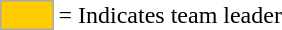<table>
<tr>
<td style="background-color:#FFCC00; border:1px solid #aaaaaa; width:2em;"></td>
<td>= Indicates team leader</td>
</tr>
</table>
